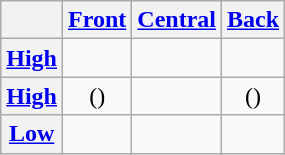<table class="wikitable" style="text-align: center;">
<tr>
<th></th>
<th><a href='#'>Front</a></th>
<th><a href='#'>Central</a></th>
<th><a href='#'>Back</a></th>
</tr>
<tr>
<th><a href='#'>High</a></th>
<td></td>
<td></td>
<td></td>
</tr>
<tr>
<th><a href='#'>High</a></th>
<td>()</td>
<td></td>
<td>()</td>
</tr>
<tr>
<th><a href='#'>Low</a></th>
<td></td>
<td></td>
<td></td>
</tr>
</table>
